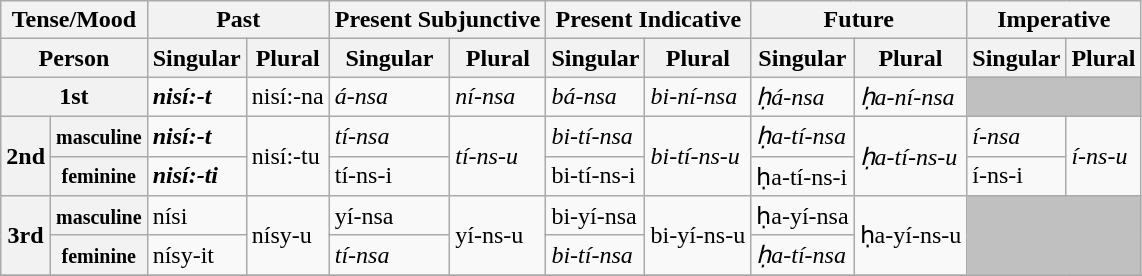<table class="wikitable">
<tr>
<th colspan=2>Tense/Mood</th>
<th colspan=2>Past</th>
<th colspan=2>Present Subjunctive</th>
<th colspan=2>Present Indicative</th>
<th colspan=2>Future</th>
<th colspan=2>Imperative</th>
</tr>
<tr>
<th colspan=2>Person</th>
<th>Singular</th>
<th>Plural</th>
<th>Singular</th>
<th>Plural</th>
<th>Singular</th>
<th>Plural</th>
<th>Singular</th>
<th>Plural</th>
<th>Singular</th>
<th>Plural</th>
</tr>
<tr>
<th colspan=2>1st</th>
<td><strong><em>nisí:<strong>-t<em></td>
<td></em></strong>nisí:</strong>-na</em></td>
<td><em>á-nsa</em></td>
<td><em>ní-nsa</em></td>
<td><em>bá-nsa</em></td>
<td><em>bi-ní-nsa</em></td>
<td><em>ḥá-nsa</em></td>
<td><em>ḥa-ní-nsa</em></td>
<td colspan=2 style=background:silver></td>
</tr>
<tr>
<th rowspan=2>2nd</th>
<th><small>masculine</small></th>
<td><strong><em>nisí:<strong>-t<em></td>
<td rowspan=2></em></strong>nisí:</strong>-tu</em></td>
<td><em>tí-nsa</em></td>
<td rowspan=2><em>tí-ns-u</em></td>
<td><em>bi-tí-nsa</em></td>
<td rowspan=2><em>bi-tí-ns-u</em></td>
<td><em>ḥa-tí-nsa</em></td>
<td rowspan=2><em>ḥa-tí-ns-u</em></td>
<td><em>í-nsa</em></td>
<td rowspan=2><em>í-ns-u</em></td>
</tr>
<tr>
<th><small>feminine</small></th>
<td><strong><em>nisí:<strong>-ti<em></td>
<td></em>tí-ns-i<em></td>
<td></em>bi-tí-ns-i<em></td>
<td></em>ḥa-tí-ns-i<em></td>
<td></em>í-ns-i<em></td>
</tr>
<tr>
<th rowspan=2>3rd</th>
<th><small>masculine</small></th>
<td></em>nísi<em></td>
<td rowspan=2></em></strong>nísy-u<strong><em></td>
<td></em>yí-nsa<em></td>
<td rowspan=2></em>yí-ns-u<em></td>
<td></em>bi-yí-nsa<em></td>
<td rowspan=2></em>bi-yí-ns-u<em></td>
<td></em>ḥa-yí-nsa<em></td>
<td rowspan=2></em>ḥa-yí-ns-u<em></td>
<td rowspan=2 colspan=2 style=background:silver></td>
</tr>
<tr>
<th><small>feminine</small></th>
<td></em></strong>nísy</strong>-it</em></td>
<td><em>tí-nsa</em></td>
<td><em>bi-tí-nsa</em></td>
<td><em>ḥa-tí-nsa</em></td>
</tr>
<tr>
</tr>
</table>
